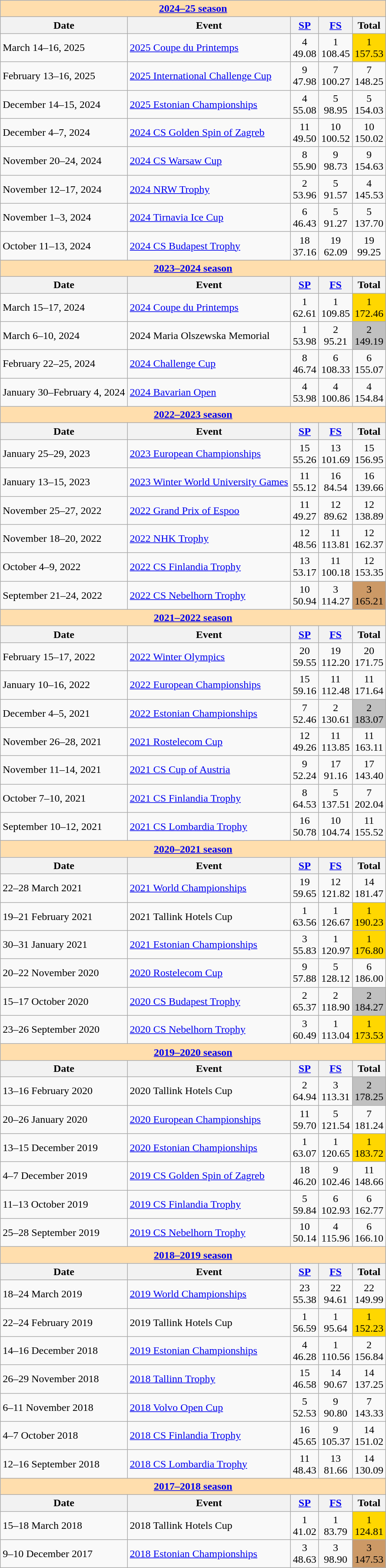<table class="wikitable">
<tr>
<td style="background-color: #ffdead; " colspan=5 align=center><a href='#'><strong>2024–25 season</strong></a></td>
</tr>
<tr>
<th>Date</th>
<th>Event</th>
<th><a href='#'>SP</a></th>
<th><a href='#'>FS</a></th>
<th>Total</th>
</tr>
<tr>
<td>March 14–16, 2025</td>
<td><a href='#'>2025 Coupe du Printemps</a></td>
<td align=center>4 <br> 49.08</td>
<td align=center>1 <br> 108.45</td>
<td align=center bgcolor=gold>1 <br> 157.53</td>
</tr>
<tr>
<td>February 13–16, 2025</td>
<td><a href='#'>2025 International Challenge Cup</a></td>
<td align=center>9 <br> 47.98</td>
<td align=center>7 <br> 100.27</td>
<td align=center>7 <br> 148.25</td>
</tr>
<tr>
<td>December 14–15, 2024</td>
<td><a href='#'>2025 Estonian Championships</a></td>
<td align=center>4 <br> 55.08</td>
<td align=center>5 <br> 98.95</td>
<td align=center>5 <br> 154.03</td>
</tr>
<tr>
<td>December 4–7, 2024</td>
<td><a href='#'>2024 CS Golden Spin of Zagreb</a></td>
<td align=center>11 <br> 49.50</td>
<td align=center>10 <br> 100.52</td>
<td align=center>10 <br> 150.02</td>
</tr>
<tr>
<td>November 20–24, 2024</td>
<td><a href='#'>2024 CS Warsaw Cup</a></td>
<td align=center>8 <br> 55.90</td>
<td align=center>9 <br> 98.73</td>
<td align=center>9 <br> 154.63</td>
</tr>
<tr>
<td>November 12–17, 2024</td>
<td><a href='#'>2024 NRW Trophy</a></td>
<td align=center>2 <br> 53.96</td>
<td align=center>5 <br> 91.57</td>
<td align=center>4 <br> 145.53</td>
</tr>
<tr>
<td>November 1–3, 2024</td>
<td><a href='#'>2024 Tirnavia Ice Cup</a></td>
<td align=center>6 <br> 46.43</td>
<td align=center>5 <br> 91.27</td>
<td align=center>5 <br> 137.70</td>
</tr>
<tr>
<td>October 11–13, 2024</td>
<td><a href='#'>2024 CS Budapest Trophy</a></td>
<td align=center>18 <br> 37.16</td>
<td align=center>19 <br> 62.09</td>
<td align=center>19 <br> 99.25</td>
</tr>
<tr>
<td style="background-color: #ffdead; " colspan=5 align=center><a href='#'><strong>2023–2024 season</strong></a></td>
</tr>
<tr>
<th>Date</th>
<th>Event</th>
<th><a href='#'>SP</a></th>
<th><a href='#'>FS</a></th>
<th>Total</th>
</tr>
<tr>
<td>March 15–17, 2024</td>
<td><a href='#'>2024 Coupe du Printemps</a></td>
<td align=center>1 <br> 62.61</td>
<td align=center>1 <br> 109.85</td>
<td align=center bgcolor=gold>1 <br> 172.46</td>
</tr>
<tr>
<td>March 6–10, 2024</td>
<td>2024 Maria Olszewska Memorial</td>
<td align=center>1 <br> 53.98</td>
<td align=center>2 <br> 95.21</td>
<td align=center bgcolor=silver>2 <br> 149.19</td>
</tr>
<tr>
<td>February 22–25, 2024</td>
<td><a href='#'>2024 Challenge Cup</a></td>
<td align=center>8 <br> 46.74</td>
<td align=center>6 <br> 108.33</td>
<td align=center>6 <br> 155.07</td>
</tr>
<tr>
<td>January 30–February 4, 2024</td>
<td><a href='#'>2024 Bavarian Open</a></td>
<td align=center>4 <br> 53.98</td>
<td align=center>4 <br> 100.86</td>
<td align=center>4 <br> 154.84</td>
</tr>
<tr>
<td style="background-color: #ffdead; " colspan=5 align=center><a href='#'><strong>2022–2023 season</strong></a></td>
</tr>
<tr>
<th>Date</th>
<th>Event</th>
<th><a href='#'>SP</a></th>
<th><a href='#'>FS</a></th>
<th>Total</th>
</tr>
<tr>
<td>January 25–29, 2023</td>
<td><a href='#'>2023 European Championships</a></td>
<td align=center>15 <br> 55.26</td>
<td align=center>13 <br> 101.69</td>
<td align=center>15 <br> 156.95</td>
</tr>
<tr>
<td>January 13–15, 2023</td>
<td><a href='#'>2023 Winter World University Games</a></td>
<td align=center>11 <br> 55.12</td>
<td align=center>16 <br> 84.54</td>
<td align=center>16 <br> 139.66</td>
</tr>
<tr>
<td>November 25–27, 2022</td>
<td><a href='#'>2022 Grand Prix of Espoo</a></td>
<td align=center>11 <br> 49.27</td>
<td align=center>12 <br> 89.62</td>
<td align=center>12 <br> 138.89</td>
</tr>
<tr>
<td>November 18–20, 2022</td>
<td><a href='#'>2022 NHK Trophy</a></td>
<td align=center>12 <br> 48.56</td>
<td align=center>11 <br> 113.81</td>
<td align=center>12 <br> 162.37</td>
</tr>
<tr>
<td>October 4–9, 2022</td>
<td><a href='#'>2022 CS Finlandia Trophy</a></td>
<td align=center>13 <br> 53.17</td>
<td align=center>11 <br> 100.18</td>
<td align=center>12 <br> 153.35</td>
</tr>
<tr>
<td>September 21–24, 2022</td>
<td><a href='#'>2022 CS Nebelhorn Trophy</a></td>
<td align=center>10 <br> 50.94</td>
<td align=center>3 <br> 114.27</td>
<td align=center bgcolor=cc9966>3 <br> 165.21</td>
</tr>
<tr>
<td style="background-color: #ffdead; " colspan=5 align=center><a href='#'><strong>2021–2022 season</strong></a></td>
</tr>
<tr>
<th>Date</th>
<th>Event</th>
<th><a href='#'>SP</a></th>
<th><a href='#'>FS</a></th>
<th>Total</th>
</tr>
<tr>
<td>February 15–17, 2022</td>
<td><a href='#'>2022 Winter Olympics</a></td>
<td align=center>20 <br> 59.55</td>
<td align=center>19 <br> 112.20</td>
<td align=center>20 <br> 171.75</td>
</tr>
<tr>
<td>January 10–16, 2022</td>
<td><a href='#'>2022 European Championships</a></td>
<td align=center>15 <br> 59.16</td>
<td align=center>11 <br> 112.48</td>
<td align=center>11 <br> 171.64</td>
</tr>
<tr>
<td>December 4–5, 2021</td>
<td><a href='#'>2022 Estonian Championships</a></td>
<td align=center>7 <br> 52.46</td>
<td align=center>2 <br> 130.61</td>
<td align=center bgcolor=silver>2 <br> 183.07</td>
</tr>
<tr>
<td>November 26–28, 2021</td>
<td><a href='#'>2021 Rostelecom Cup</a></td>
<td align=center>12 <br> 49.26</td>
<td align=center>11 <br> 113.85</td>
<td align=center>11 <br> 163.11</td>
</tr>
<tr>
<td>November 11–14, 2021</td>
<td><a href='#'>2021 CS Cup of Austria</a></td>
<td align=center>9 <br> 52.24</td>
<td align=center>17 <br> 91.16</td>
<td align=center>17 <br> 143.40</td>
</tr>
<tr>
<td>October 7–10, 2021</td>
<td><a href='#'>2021 CS Finlandia Trophy</a></td>
<td align=center>8 <br> 64.53</td>
<td align=center>5 <br> 137.51</td>
<td align=center>7 <br> 202.04</td>
</tr>
<tr>
<td>September 10–12, 2021</td>
<td><a href='#'>2021 CS Lombardia Trophy</a></td>
<td align=center>16 <br> 50.78</td>
<td align=center>10 <br> 104.74</td>
<td align=center>11 <br> 155.52</td>
</tr>
<tr>
<td style="background-color: #ffdead; " colspan=5 align=center><a href='#'><strong>2020–2021 season</strong></a></td>
</tr>
<tr>
<th>Date</th>
<th>Event</th>
<th><a href='#'>SP</a></th>
<th><a href='#'>FS</a></th>
<th>Total</th>
</tr>
<tr>
<td>22–28 March 2021</td>
<td><a href='#'>2021 World Championships</a></td>
<td align=center>19 <br> 59.65</td>
<td align=center>12 <br> 121.82</td>
<td align=center>14 <br> 181.47</td>
</tr>
<tr>
<td>19–21 February 2021</td>
<td>2021 Tallink Hotels Cup</td>
<td align=center>1 <br> 63.56</td>
<td align=center>1 <br> 126.67</td>
<td align=center bgcolor=gold>1 <br> 190.23</td>
</tr>
<tr>
<td>30–31 January 2021</td>
<td><a href='#'>2021 Estonian Championships</a></td>
<td align=center>3 <br> 55.83</td>
<td align=center>1 <br> 120.97</td>
<td align=center bgcolor=gold>1 <br> 176.80</td>
</tr>
<tr>
<td>20–22 November 2020</td>
<td><a href='#'>2020 Rostelecom Cup</a></td>
<td align=center>9 <br> 57.88</td>
<td align=center>5 <br> 128.12</td>
<td align=center>6 <br> 186.00</td>
</tr>
<tr>
<td>15–17 October 2020</td>
<td><a href='#'>2020 CS Budapest Trophy</a></td>
<td align=center>2 <br> 65.37</td>
<td align=center>2 <br> 118.90</td>
<td align=center bgcolor=silver>2 <br> 184.27</td>
</tr>
<tr>
<td>23–26 September 2020</td>
<td><a href='#'>2020 CS Nebelhorn Trophy</a></td>
<td align=center>3 <br> 60.49</td>
<td align=center>1 <br> 113.04</td>
<td align=center bgcolor=gold>1 <br> 173.53</td>
</tr>
<tr>
<td style="background-color: #ffdead; " colspan=5 align=center><a href='#'><strong>2019–2020 season</strong></a></td>
</tr>
<tr>
<th>Date</th>
<th>Event</th>
<th><a href='#'>SP</a></th>
<th><a href='#'>FS</a></th>
<th>Total</th>
</tr>
<tr>
<td>13–16 February 2020</td>
<td>2020 Tallink Hotels Cup</td>
<td align=center>2 <br> 64.94</td>
<td align=center>3 <br> 113.31</td>
<td align=center bgcolor=silver>2 <br> 178.25</td>
</tr>
<tr>
<td>20–26 January 2020</td>
<td><a href='#'>2020 European Championships</a></td>
<td align=center>11 <br> 59.70</td>
<td align=center>5 <br> 121.54</td>
<td align=center>7 <br> 181.24</td>
</tr>
<tr>
<td>13–15 December 2019</td>
<td><a href='#'>2020 Estonian Championships</a></td>
<td align=center>1 <br> 63.07</td>
<td align=center>1 <br> 120.65</td>
<td align=center bgcolor=gold>1 <br> 183.72</td>
</tr>
<tr>
<td>4–7 December 2019</td>
<td><a href='#'>2019 CS Golden Spin of Zagreb</a></td>
<td align=center>18 <br> 46.20</td>
<td align=center>9 <br> 102.46</td>
<td align=center>11 <br> 148.66</td>
</tr>
<tr>
<td>11–13 October 2019</td>
<td><a href='#'>2019 CS Finlandia Trophy</a></td>
<td align=center>5 <br> 59.84</td>
<td align=center>6 <br> 102.93</td>
<td align=center>6 <br> 162.77</td>
</tr>
<tr>
<td>25–28 September 2019</td>
<td><a href='#'>2019 CS Nebelhorn Trophy</a></td>
<td align=center>10 <br> 50.14</td>
<td align=center>4 <br> 115.96</td>
<td align=center>6 <br> 166.10</td>
</tr>
<tr>
<td style="background-color: #ffdead; " colspan=5 align=center><a href='#'><strong>2018–2019 season</strong></a></td>
</tr>
<tr>
<th>Date</th>
<th>Event</th>
<th><a href='#'>SP</a></th>
<th><a href='#'>FS</a></th>
<th>Total</th>
</tr>
<tr>
<td>18–24 March 2019</td>
<td><a href='#'>2019 World Championships</a></td>
<td align=center>23 <br> 55.38</td>
<td align=center>22 <br> 94.61</td>
<td align=center>22 <br> 149.99</td>
</tr>
<tr>
<td>22–24 February 2019</td>
<td>2019 Tallink Hotels Cup</td>
<td align=center>1 <br> 56.59</td>
<td align=center>1 <br> 95.64</td>
<td align=center bgcolor=gold>1 <br> 152.23</td>
</tr>
<tr>
<td>14–16 December 2018</td>
<td><a href='#'>2019 Estonian Championships</a></td>
<td align=center>4 <br> 46.28</td>
<td align=center>1 <br> 110.56</td>
<td align=center>2 <br> 156.84</td>
</tr>
<tr>
<td>26–29 November 2018</td>
<td><a href='#'>2018 Tallinn Trophy</a></td>
<td align=center>15 <br> 46.58</td>
<td align=center>14 <br> 90.67</td>
<td align=center>14 <br> 137.25</td>
</tr>
<tr>
<td>6–11 November 2018</td>
<td><a href='#'>2018 Volvo Open Cup</a></td>
<td align=center>5 <br> 52.53</td>
<td align=center>9 <br> 90.80</td>
<td align=center>7 <br> 143.33</td>
</tr>
<tr>
<td>4–7 October 2018</td>
<td><a href='#'>2018 CS Finlandia Trophy</a></td>
<td align=center>16 <br> 45.65</td>
<td align=center>9 <br> 105.37</td>
<td align=center>14 <br> 151.02</td>
</tr>
<tr>
<td>12–16 September 2018</td>
<td><a href='#'>2018 CS Lombardia Trophy</a></td>
<td align=center>11 <br> 48.43</td>
<td align=center>13 <br> 81.66</td>
<td align=center>14 <br> 130.09</td>
</tr>
<tr>
<td style="background-color: #ffdead; " colspan=5 align=center><a href='#'><strong>2017–2018 season</strong></a></td>
</tr>
<tr>
<th>Date</th>
<th>Event</th>
<th><a href='#'>SP</a></th>
<th><a href='#'>FS</a></th>
<th>Total</th>
</tr>
<tr>
<td>15–18 March 2018</td>
<td>2018 Tallink Hotels Cup</td>
<td align=center>1 <br> 41.02</td>
<td align=center>1 <br> 83.79</td>
<td align=center bgcolor=gold>1 <br> 124.81</td>
</tr>
<tr>
<td>9–10 December 2017</td>
<td><a href='#'>2018 Estonian Championships</a></td>
<td align=center>3 <br> 48.63</td>
<td align=center>3 <br> 98.90</td>
<td align=center bgcolor=cc9966>3 <br> 147.53</td>
</tr>
</table>
